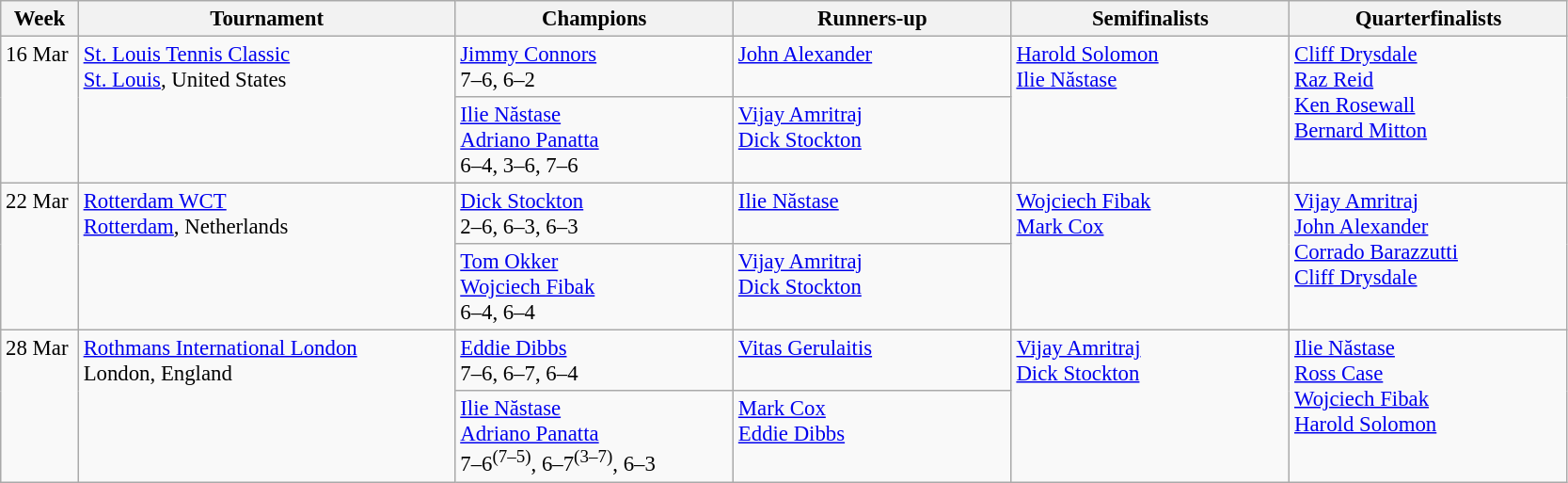<table class=wikitable style=font-size:95%>
<tr>
<th style="width:48px;">Week</th>
<th style="width:260px;">Tournament</th>
<th style="width:190px;">Champions</th>
<th style="width:190px;">Runners-up</th>
<th style="width:190px;">Semifinalists</th>
<th style="width:190px;">Quarterfinalists</th>
</tr>
<tr valign=top>
<td rowspan=2>16 Mar</td>
<td rowspan=2><a href='#'>St. Louis Tennis Classic</a><br> <a href='#'>St. Louis</a>, United States</td>
<td> <a href='#'>Jimmy Connors</a><br>7–6, 6–2</td>
<td> <a href='#'>John Alexander</a></td>
<td rowspan=2> <a href='#'>Harold Solomon</a><br> <a href='#'>Ilie Năstase</a></td>
<td rowspan=2> <a href='#'>Cliff Drysdale</a><br> <a href='#'>Raz Reid</a><br> <a href='#'>Ken Rosewall</a><br> <a href='#'>Bernard Mitton</a></td>
</tr>
<tr valign=top>
<td> <a href='#'>Ilie Năstase</a><br> <a href='#'>Adriano Panatta</a><br>6–4, 3–6, 7–6</td>
<td> <a href='#'>Vijay Amritraj</a><br><a href='#'>Dick Stockton</a></td>
</tr>
<tr valign=top>
<td rowspan=2>22 Mar</td>
<td rowspan=2><a href='#'>Rotterdam WCT</a><br><a href='#'>Rotterdam</a>, Netherlands</td>
<td> <a href='#'>Dick Stockton</a><br>2–6, 6–3, 6–3</td>
<td>  <a href='#'>Ilie Năstase</a></td>
<td rowspan=2> <a href='#'>Wojciech Fibak</a> <br>  <a href='#'>Mark Cox</a></td>
<td rowspan=2> <a href='#'>Vijay Amritraj</a><br> <a href='#'>John Alexander</a><br> <a href='#'>Corrado Barazzutti</a><br> <a href='#'>Cliff Drysdale</a></td>
</tr>
<tr valign=top>
<td> <a href='#'>Tom Okker</a><br>  <a href='#'>Wojciech Fibak</a><br>6–4, 6–4</td>
<td> <a href='#'>Vijay Amritraj</a><br>  <a href='#'>Dick Stockton</a></td>
</tr>
<tr valign=top>
<td rowspan=2>28 Mar</td>
<td rowspan=2><a href='#'>Rothmans International London</a><br>London, England</td>
<td> <a href='#'>Eddie Dibbs</a><br>7–6, 6–7, 6–4</td>
<td> <a href='#'>Vitas Gerulaitis</a></td>
<td rowspan=2> <a href='#'>Vijay Amritraj</a><br> <a href='#'>Dick Stockton</a></td>
<td rowspan=2> <a href='#'>Ilie Năstase</a><br> <a href='#'>Ross Case</a><br> <a href='#'>Wojciech Fibak</a><br> <a href='#'>Harold Solomon</a></td>
</tr>
<tr valign=top>
<td> <a href='#'>Ilie Năstase</a><br>  <a href='#'>Adriano Panatta</a><br>7–6<sup>(7–5)</sup>, 6–7<sup>(3–7)</sup>, 6–3</td>
<td> <a href='#'>Mark Cox</a><br> <a href='#'>Eddie Dibbs</a></td>
</tr>
</table>
